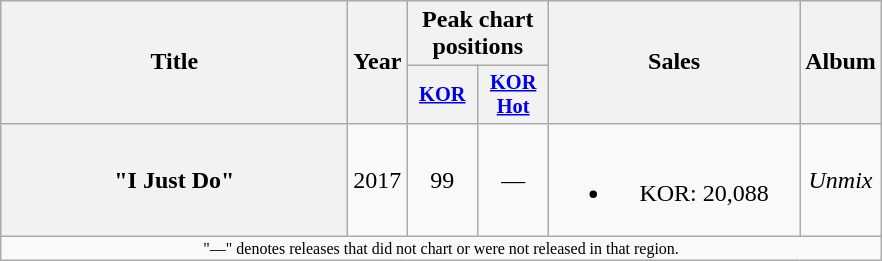<table class="wikitable plainrowheaders" style="text-align:center;">
<tr>
<th scope="col" rowspan="2" style="width:14em;">Title</th>
<th scope="col" rowspan="2">Year</th>
<th scope="col" colspan="2">Peak chart positions</th>
<th scope="col" rowspan="2" style="width:10em;">Sales</th>
<th scope="col" rowspan="2">Album</th>
</tr>
<tr>
<th scope="col" style="width:3em;font-size:85%;"><a href='#'>KOR</a><br></th>
<th scope="col" style="width:3em;font-size:85%;"><a href='#'>KOR Hot</a></th>
</tr>
<tr>
<th scope="row">"I Just Do"</th>
<td>2017</td>
<td>99</td>
<td>—</td>
<td><br><ul><li>KOR: 20,088</li></ul></td>
<td><em>Unmix</em></td>
</tr>
<tr>
<td colspan="7" style="font-size:8pt">"—" denotes releases that did not chart or were not released in that region.</td>
</tr>
</table>
